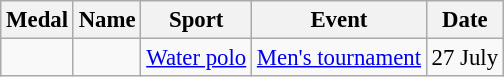<table class="wikitable sortable" style="font-size:95%">
<tr>
<th>Medal</th>
<th>Name</th>
<th>Sport</th>
<th>Event</th>
<th>Date</th>
</tr>
<tr>
<td></td>
<td><br></td>
<td><a href='#'>Water polo</a></td>
<td><a href='#'>Men's tournament</a></td>
<td>27 July</td>
</tr>
</table>
